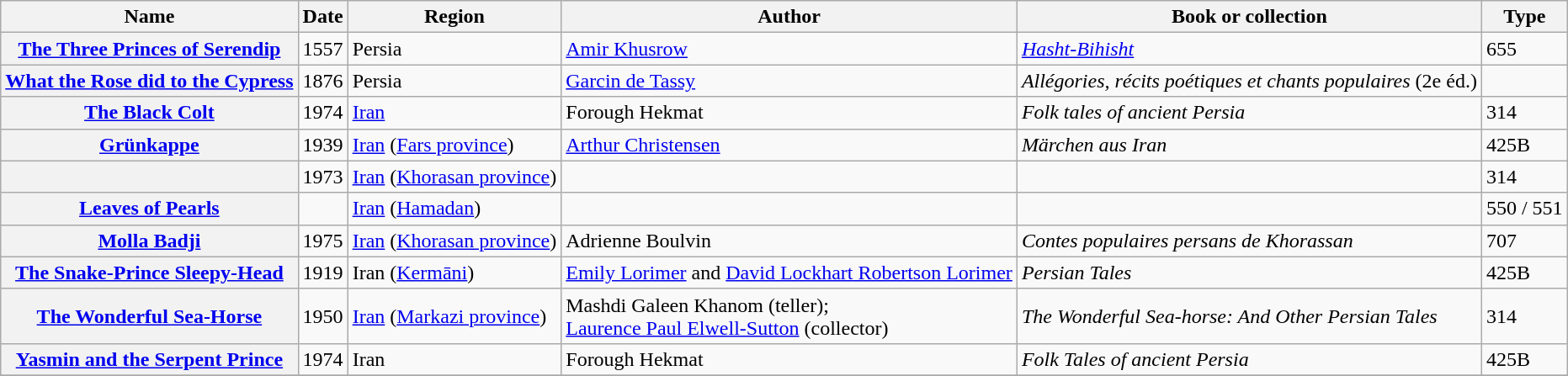<table class="wikitable sortable">
<tr>
<th scope="col">Name</th>
<th scope="col">Date</th>
<th scope="col">Region</th>
<th scope="col">Author</th>
<th scope="col">Book or collection</th>
<th scope="col">Type</th>
</tr>
<tr>
<th><a href='#'>The Three Princes of Serendip</a></th>
<td>1557</td>
<td>Persia</td>
<td><a href='#'>Amir Khusrow</a></td>
<td><em><a href='#'>Hasht-Bihisht</a></em></td>
<td>655</td>
</tr>
<tr>
<th><a href='#'>What the Rose did to the Cypress</a></th>
<td>1876</td>
<td>Persia</td>
<td><a href='#'>Garcin de Tassy</a></td>
<td><em>Allégories, récits poétiques et chants populaires</em> (2e éd.)</td>
<td></td>
</tr>
<tr>
<th><a href='#'>The Black Colt</a></th>
<td>1974</td>
<td><a href='#'>Iran</a></td>
<td>Forough Hekmat</td>
<td><em>Folk tales of ancient Persia</em></td>
<td>314</td>
</tr>
<tr>
<th><a href='#'>Grünkappe</a></th>
<td>1939</td>
<td><a href='#'>Iran</a> (<a href='#'>Fars province</a>)</td>
<td><a href='#'>Arthur Christensen</a></td>
<td><em>Märchen aus Iran</em></td>
<td>425B</td>
</tr>
<tr>
<th></th>
<td>1973</td>
<td><a href='#'>Iran</a> (<a href='#'>Khorasan province</a>)</td>
<td></td>
<td></td>
<td>314</td>
</tr>
<tr>
<th><a href='#'>Leaves of Pearls</a></th>
<td></td>
<td><a href='#'>Iran</a> (<a href='#'>Hamadan</a>)</td>
<td></td>
<td></td>
<td>550 / 551</td>
</tr>
<tr>
<th><a href='#'>Molla Badji</a></th>
<td>1975</td>
<td><a href='#'>Iran</a> (<a href='#'>Khorasan province</a>)</td>
<td>Adrienne Boulvin</td>
<td><em>Contes populaires persans de Khorassan</em></td>
<td>707</td>
</tr>
<tr>
<th><a href='#'>The Snake-Prince Sleepy-Head</a></th>
<td>1919</td>
<td>Iran (<a href='#'>Kermāni</a>)</td>
<td><a href='#'>Emily Lorimer</a> and <a href='#'>David Lockhart Robertson Lorimer</a></td>
<td><em>Persian Tales</em></td>
<td>425B</td>
</tr>
<tr>
<th><a href='#'>The Wonderful Sea-Horse</a></th>
<td>1950</td>
<td><a href='#'>Iran</a> (<a href='#'>Markazi province</a>)</td>
<td>Mashdi Galeen Khanom (teller); <br> <a href='#'>Laurence Paul Elwell-Sutton</a> (collector)</td>
<td><em>The Wonderful Sea-horse: And Other Persian Tales</em></td>
<td>314</td>
</tr>
<tr>
<th><a href='#'>Yasmin and the Serpent Prince</a></th>
<td>1974</td>
<td>Iran</td>
<td>Forough Hekmat</td>
<td><em>Folk Tales of ancient Persia</em></td>
<td>425B</td>
</tr>
<tr>
</tr>
</table>
